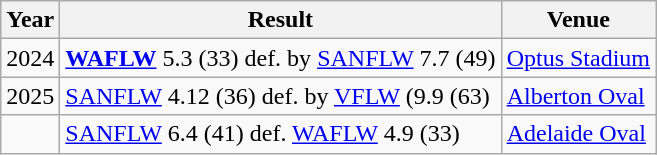<table class="wikitable">
<tr>
<th>Year</th>
<th>Result</th>
<th>Venue</th>
</tr>
<tr>
<td>2024</td>
<td><strong><a href='#'>WAFLW</a></strong> 5.3 (33) def. by <a href='#'>SANFLW</a> 7.7 (49)</td>
<td><a href='#'>Optus Stadium</a></td>
</tr>
<tr>
<td>2025</td>
<td><a href='#'>SANFLW</a> 4.12 (36) def. by <a href='#'>VFLW</a> (9.9 (63)</td>
<td><a href='#'>Alberton Oval</a></td>
</tr>
<tr>
<td></td>
<td><a href='#'>SANFLW</a> 6.4 (41) def. <a href='#'>WAFLW</a> 4.9 (33)</td>
<td><a href='#'>Adelaide Oval</a></td>
</tr>
</table>
